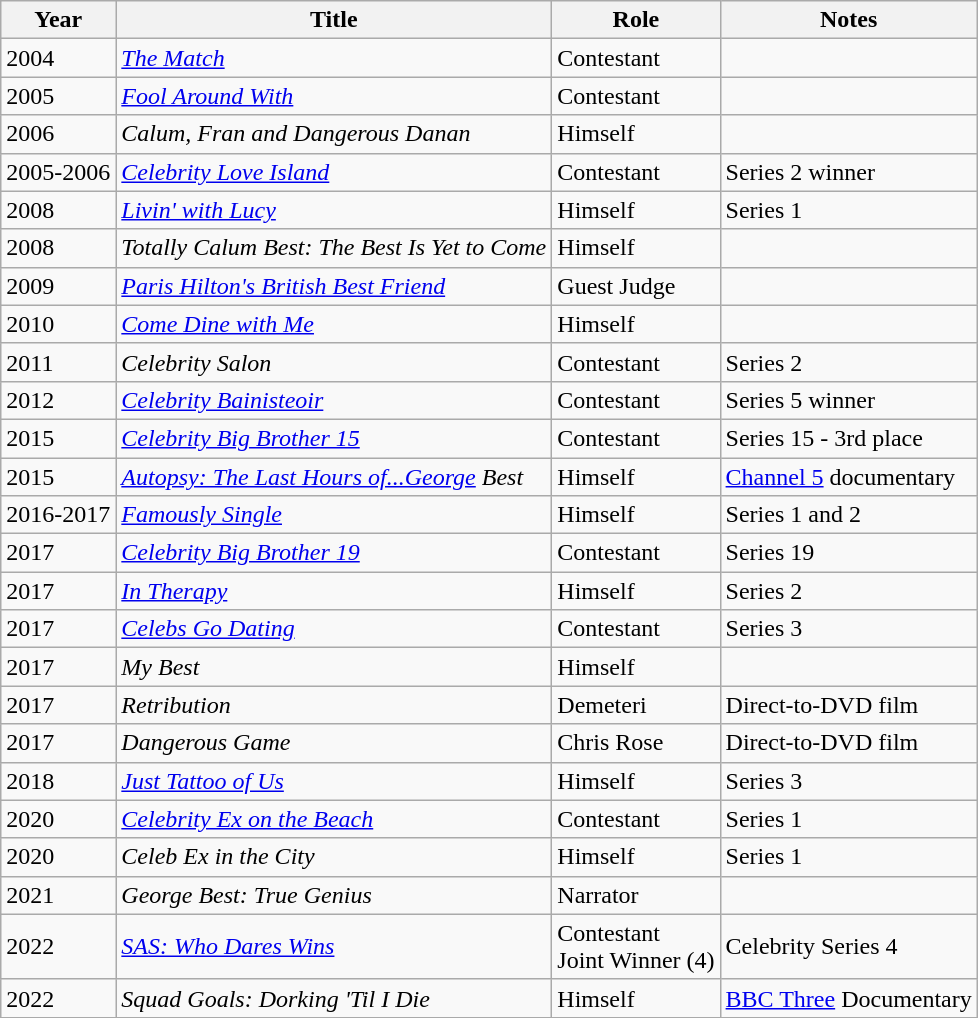<table class="wikitable sortable">
<tr>
<th>Year</th>
<th>Title</th>
<th>Role</th>
<th>Notes</th>
</tr>
<tr>
<td>2004</td>
<td><em><a href='#'>The Match</a></em></td>
<td>Contestant</td>
<td></td>
</tr>
<tr>
<td>2005</td>
<td><em><a href='#'>Fool Around With</a></em></td>
<td>Contestant</td>
<td></td>
</tr>
<tr>
<td>2006</td>
<td><em>Calum, Fran and Dangerous Danan</em></td>
<td>Himself</td>
</tr>
<tr>
<td>2005-2006</td>
<td><em><a href='#'>Celebrity Love Island</a></em></td>
<td>Contestant</td>
<td>Series 2 winner</td>
</tr>
<tr>
<td>2008</td>
<td><em><a href='#'>Livin' with Lucy</a></em></td>
<td>Himself</td>
<td>Series 1</td>
</tr>
<tr>
<td>2008</td>
<td><em>Totally Calum Best: The Best Is Yet to Come</em></td>
<td>Himself</td>
<td></td>
</tr>
<tr>
<td>2009</td>
<td><em><a href='#'>Paris Hilton's British Best Friend</a></em></td>
<td>Guest Judge</td>
</tr>
<tr>
<td>2010</td>
<td><em><a href='#'>Come Dine with Me</a></em></td>
<td>Himself</td>
<td></td>
</tr>
<tr>
<td>2011</td>
<td><em>Celebrity Salon</em></td>
<td>Contestant</td>
<td>Series 2</td>
</tr>
<tr>
<td>2012</td>
<td><em><a href='#'>Celebrity Bainisteoir</a></em></td>
<td>Contestant</td>
<td>Series 5 winner</td>
</tr>
<tr>
<td>2015</td>
<td><em><a href='#'>Celebrity Big Brother 15</a></em></td>
<td>Contestant</td>
<td>Series 15 - 3rd place</td>
</tr>
<tr>
<td>2015</td>
<td><em><a href='#'>Autopsy: The Last Hours of...George</a> Best</em></td>
<td>Himself</td>
<td><a href='#'>Channel 5</a> documentary</td>
</tr>
<tr>
<td>2016-2017</td>
<td><em><a href='#'>Famously Single</a></em></td>
<td>Himself</td>
<td>Series 1 and 2</td>
</tr>
<tr>
<td>2017</td>
<td><em><a href='#'>Celebrity Big Brother 19</a></em></td>
<td>Contestant</td>
<td>Series 19</td>
</tr>
<tr>
<td>2017</td>
<td><em><a href='#'>In Therapy</a></em></td>
<td>Himself</td>
<td>Series 2</td>
</tr>
<tr>
<td>2017</td>
<td><em><a href='#'>Celebs Go Dating</a></em></td>
<td>Contestant</td>
<td>Series 3</td>
</tr>
<tr>
<td>2017</td>
<td><em>My Best</em></td>
<td>Himself</td>
<td></td>
</tr>
<tr>
<td>2017</td>
<td><em>Retribution</em></td>
<td>Demeteri</td>
<td>Direct-to-DVD film</td>
</tr>
<tr>
<td>2017</td>
<td><em>Dangerous Game</em></td>
<td>Chris Rose</td>
<td>Direct-to-DVD film</td>
</tr>
<tr>
<td>2018</td>
<td><em><a href='#'>Just Tattoo of Us</a></em></td>
<td>Himself</td>
<td>Series 3</td>
</tr>
<tr>
<td>2020</td>
<td><em><a href='#'>Celebrity Ex on the Beach</a></em></td>
<td>Contestant</td>
<td>Series 1</td>
</tr>
<tr>
<td>2020</td>
<td><em>Celeb Ex in the City</em></td>
<td>Himself</td>
<td>Series 1</td>
</tr>
<tr>
<td>2021</td>
<td><em>George Best: True Genius</em></td>
<td>Narrator</td>
<td></td>
</tr>
<tr>
<td>2022</td>
<td><em><a href='#'>SAS: Who Dares Wins</a></em></td>
<td>Contestant<br>Joint Winner (4)</td>
<td>Celebrity Series 4</td>
</tr>
<tr>
<td>2022</td>
<td><em>Squad Goals: Dorking 'Til I Die</em></td>
<td>Himself</td>
<td><a href='#'>BBC Three</a> Documentary</td>
</tr>
<tr>
</tr>
</table>
